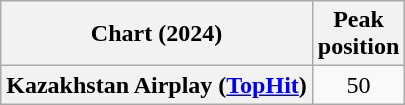<table class="wikitable plainrowheaders" style="text-align:center">
<tr>
<th scope="col">Chart (2024)</th>
<th scope="col">Peak<br>position</th>
</tr>
<tr>
<th scope="row">Kazakhstan Airplay (<a href='#'>TopHit</a>)</th>
<td>50</td>
</tr>
</table>
